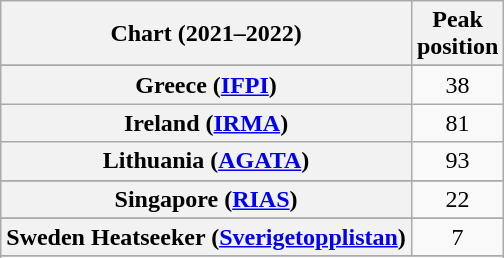<table class="wikitable sortable plainrowheaders" style="text-align:center">
<tr>
<th scope="col">Chart (2021–2022)</th>
<th scope="col">Peak<br>position</th>
</tr>
<tr>
</tr>
<tr>
</tr>
<tr>
</tr>
<tr>
</tr>
<tr>
<th scope="row">Greece (<a href='#'>IFPI</a>)</th>
<td>38</td>
</tr>
<tr>
<th scope="row">Ireland (<a href='#'>IRMA</a>)</th>
<td>81</td>
</tr>
<tr>
<th scope="row">Lithuania (<a href='#'>AGATA</a>)</th>
<td>93</td>
</tr>
<tr>
</tr>
<tr>
</tr>
<tr>
<th scope="row">Singapore (<a href='#'>RIAS</a>)</th>
<td>22</td>
</tr>
<tr>
</tr>
<tr>
</tr>
<tr>
<th scope="row">Sweden Heatseeker (<a href='#'>Sverigetopplistan</a>)</th>
<td>7</td>
</tr>
<tr>
</tr>
<tr>
</tr>
<tr>
</tr>
</table>
